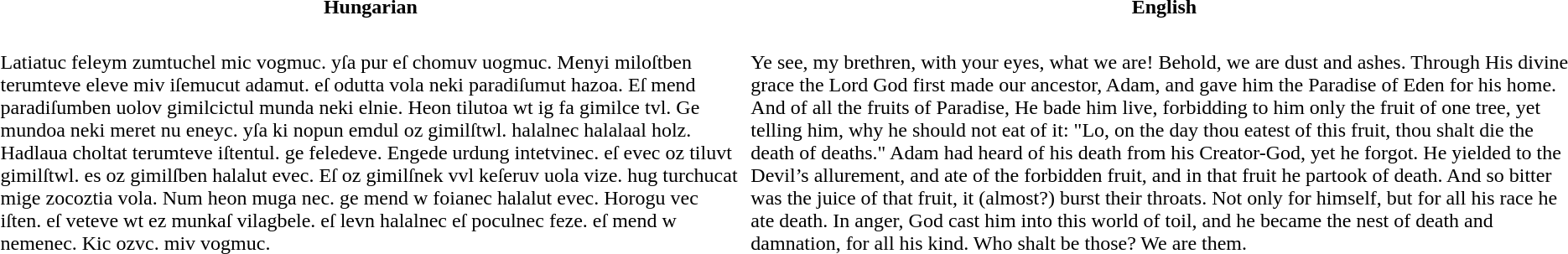<table cellpadding="3" cellspacing="2">
<tr align=center>
<th>Hungarian</th>
<th>English</th>
</tr>
<tr --- valign="top">
<td><br>Latiatuc feleym zumtuchel mic vogmuc. yſa pur eſ chomuv uogmuc. Menyi miloſtben terumteve eleve miv iſemucut adamut. eſ odutta vola neki paradiſumut hazoa. Eſ mend paradiſumben uolov gimilcictul munda neki elnie. Heon tilutoa wt ig fa gimilce tvl. Ge mundoa neki meret nu eneyc. yſa ki nopun emdul oz gimilſtwl. halalnec halalaal holz. Hadlaua choltat terumteve iſtentul. ge feledeve. Engede urdung intetvinec. eſ evec oz tiluvt gimilſtwl. es oz gimilſben halalut evec. Eſ oz gimilſnek vvl keſeruv uola vize. hug turchucat mige zocoztia vola. Num heon muga nec. ge mend w foianec halalut evec. Horogu vec iſten. eſ veteve wt ez munkaſ vilagbele. eſ levn halalnec eſ poculnec feze. eſ mend w nemenec. Kic ozvc. miv vogmuc.</td>
<td><br>Ye see, my brethren, with your eyes, what we are! Behold, we are dust and ashes. Through His divine grace the Lord God first made our ancestor, Adam, and gave him the Paradise of Eden for his home. And of all the fruits of Paradise, He bade him live, forbidding to him only the fruit of one tree, yet telling him, why he should not eat of it: "Lo, on the day thou eatest of this fruit, thou shalt die the death of deaths." Adam had heard of his death from his Creator-God, yet he forgot. He yielded to the Devil’s allurement, and ate of the forbidden fruit, and in that fruit he partook of death. And so bitter was the juice of that fruit, it (almost?) burst their throats. Not only for himself, but for all his race he ate death. In anger, God cast him into this world of toil, and he became the nest of death and damnation, for all his kind. Who shalt be those? We are them.</td>
</tr>
</table>
